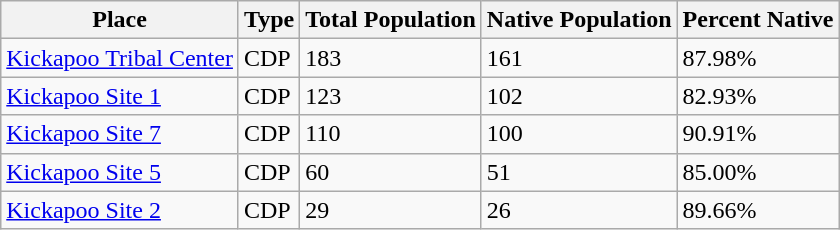<table class="wikitable sortable">
<tr>
<th>Place</th>
<th>Type</th>
<th>Total Population</th>
<th>Native Population</th>
<th>Percent Native</th>
</tr>
<tr>
<td><a href='#'>Kickapoo Tribal Center</a></td>
<td>CDP</td>
<td>183</td>
<td>161</td>
<td>87.98%</td>
</tr>
<tr>
<td><a href='#'>Kickapoo Site 1</a></td>
<td>CDP</td>
<td>123</td>
<td>102</td>
<td>82.93%</td>
</tr>
<tr>
<td><a href='#'>Kickapoo Site 7</a></td>
<td>CDP</td>
<td>110</td>
<td>100</td>
<td>90.91%</td>
</tr>
<tr>
<td><a href='#'>Kickapoo Site 5</a></td>
<td>CDP</td>
<td>60</td>
<td>51</td>
<td>85.00%</td>
</tr>
<tr>
<td><a href='#'>Kickapoo Site 2</a></td>
<td>CDP</td>
<td>29</td>
<td>26</td>
<td>89.66%</td>
</tr>
</table>
